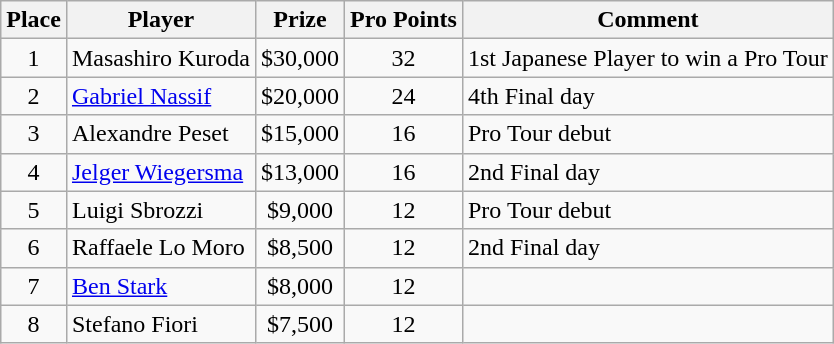<table class="wikitable">
<tr>
<th>Place</th>
<th>Player</th>
<th>Prize</th>
<th>Pro Points</th>
<th>Comment</th>
</tr>
<tr>
<td align=center>1</td>
<td> Masashiro Kuroda</td>
<td align=center>$30,000</td>
<td align=center>32</td>
<td>1st Japanese Player to win a Pro Tour</td>
</tr>
<tr>
<td align=center>2</td>
<td> <a href='#'>Gabriel Nassif</a></td>
<td align=center>$20,000</td>
<td align=center>24</td>
<td>4th Final day</td>
</tr>
<tr>
<td align=center>3</td>
<td> Alexandre Peset</td>
<td align=center>$15,000</td>
<td align=center>16</td>
<td>Pro Tour debut</td>
</tr>
<tr>
<td align=center>4</td>
<td> <a href='#'>Jelger Wiegersma</a></td>
<td align=center>$13,000</td>
<td align=center>16</td>
<td>2nd Final day</td>
</tr>
<tr>
<td align=center>5</td>
<td> Luigi Sbrozzi</td>
<td align=center>$9,000</td>
<td align=center>12</td>
<td>Pro Tour debut</td>
</tr>
<tr>
<td align=center>6</td>
<td> Raffaele Lo Moro</td>
<td align=center>$8,500</td>
<td align=center>12</td>
<td>2nd Final day</td>
</tr>
<tr>
<td align=center>7</td>
<td> <a href='#'>Ben Stark</a></td>
<td align=center>$8,000</td>
<td align=center>12</td>
<td></td>
</tr>
<tr>
<td align=center>8</td>
<td> Stefano Fiori</td>
<td align=center>$7,500</td>
<td align=center>12</td>
<td></td>
</tr>
</table>
